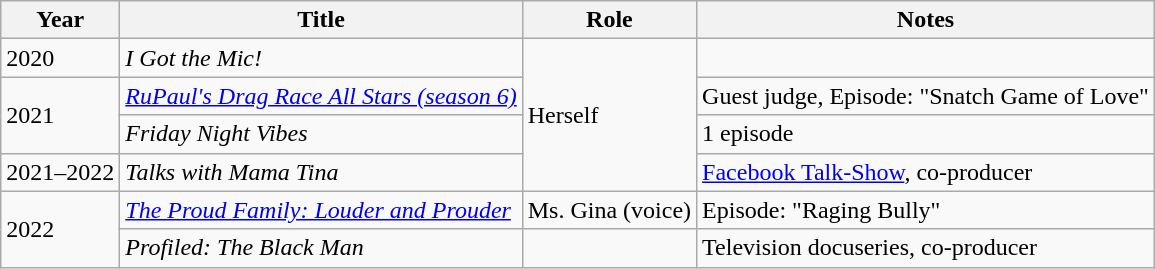<table class="wikitable sortable">
<tr>
<th>Year</th>
<th>Title</th>
<th>Role</th>
<th>Notes</th>
</tr>
<tr>
<td>2020</td>
<td><em>I Got the Mic!</em></td>
<td rowspan="4">Herself</td>
<td></td>
</tr>
<tr>
<td rowspan="2">2021</td>
<td><em><a href='#'>RuPaul's Drag Race All Stars (season 6)</a></em></td>
<td>Guest judge, Episode: "Snatch Game of Love"</td>
</tr>
<tr>
<td><em>Friday Night Vibes</em></td>
<td>1 episode</td>
</tr>
<tr>
<td>2021–2022</td>
<td><em>Talks with Mama Tina</em></td>
<td><a href='#'>Facebook Talk-Show</a>, co-producer</td>
</tr>
<tr>
<td rowspan="2">2022</td>
<td><em><a href='#'>The Proud Family: Louder and Prouder</a></em></td>
<td>Ms. Gina (voice)</td>
<td>Episode: "Raging Bully"</td>
</tr>
<tr>
<td><em>Profiled: The Black Man</em></td>
<td></td>
<td>Television docuseries, co-producer</td>
</tr>
</table>
